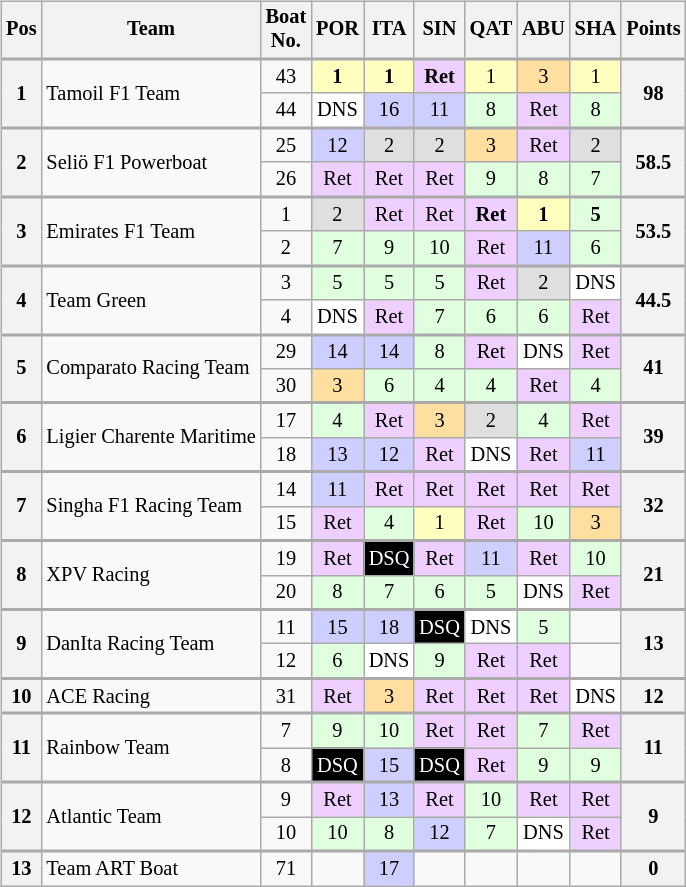<table>
<tr valign="top">
<td><br><table class="wikitable" style="font-size: 85%; text-align:center;">
<tr>
<th valign="middle">Pos</th>
<th valign="middle">Team</th>
<th valign="middle">Boat<br>No.</th>
<th>POR<br></th>
<th>ITA<br></th>
<th>SIN<br></th>
<th>QAT<br></th>
<th>ABU<br></th>
<th>SHA<br></th>
<th valign="middle">Points</th>
</tr>
<tr style="border-top:2px solid #aaaaaa">
<th rowspan=2>1</th>
<td rowspan=2 align=left> Tamoil F1 Team</td>
<td>43</td>
<td style="background:#ffffbf;"><strong>1</strong></td>
<td style="background:#ffffbf;"><strong>1</strong></td>
<td style="background:#efcfff;"><strong>Ret</strong></td>
<td style="background:#ffffbf;">1</td>
<td style="background:#ffdf9f;">3</td>
<td style="background:#ffffbf;">1</td>
<th rowspan=2 align=center>98</th>
</tr>
<tr>
<td>44</td>
<td style="background:#ffffff;">DNS</td>
<td style="background:#cfcfff;">16</td>
<td style="background:#cfcfff;">11</td>
<td style="background:#dfffdf;">8</td>
<td style="background:#efcfff;">Ret</td>
<td style="background:#dfffdf;">8</td>
</tr>
<tr style="border-top:2px solid #aaaaaa">
<th rowspan=2>2</th>
<td rowspan=2 align=left> Seliö F1 Powerboat</td>
<td>25</td>
<td style="background:#cfcfff;">12</td>
<td style="background:#dfdfdf;">2</td>
<td style="background:#dfdfdf;">2</td>
<td style="background:#ffdf9f;">3</td>
<td style="background:#efcfff;">Ret</td>
<td style="background:#dfdfdf;">2</td>
<th rowspan=2 align=center>58.5</th>
</tr>
<tr>
<td>26</td>
<td style="background:#efcfff;">Ret</td>
<td style="background:#efcfff;">Ret</td>
<td style="background:#efcfff;">Ret</td>
<td style="background:#dfffdf;">9</td>
<td style="background:#dfffdf;">8</td>
<td style="background:#dfffdf;">7</td>
</tr>
<tr style="border-top:2px solid #aaaaaa">
<th rowspan=2>3</th>
<td rowspan=2 align=left> Emirates F1 Team</td>
<td>1</td>
<td style="background:#dfdfdf;">2</td>
<td style="background:#efcfff;">Ret</td>
<td style="background:#efcfff;">Ret</td>
<td style="background:#efcfff;"><strong>Ret</strong></td>
<td style="background:#ffffbf;"><strong>1</strong></td>
<td style="background:#dfffdf;"><strong>5</strong></td>
<th rowspan=2 align=center>53.5</th>
</tr>
<tr>
<td>2</td>
<td style="background:#dfffdf;">7</td>
<td style="background:#dfffdf;">9</td>
<td style="background:#dfffdf;">10</td>
<td style="background:#efcfff;">Ret</td>
<td style="background:#cfcfff;">11</td>
<td style="background:#dfffdf;">6</td>
</tr>
<tr style="border-top:2px solid #aaaaaa">
<th rowspan=2>4</th>
<td rowspan=2 align=left> Team Green</td>
<td>3</td>
<td style="background:#dfffdf;">5</td>
<td style="background:#dfffdf;">5</td>
<td style="background:#dfffdf;">5</td>
<td style="background:#efcfff;">Ret</td>
<td style="background:#dfdfdf;">2</td>
<td style="background:#ffffff;">DNS</td>
<th rowspan=2 align=center>44.5</th>
</tr>
<tr>
<td>4</td>
<td style="background:#ffffff;">DNS</td>
<td style="background:#efcfff;">Ret</td>
<td style="background:#dfffdf;">7</td>
<td style="background:#dfffdf;">6</td>
<td style="background:#dfffdf;">6</td>
<td style="background:#efcfff;">Ret</td>
</tr>
<tr style="border-top:2px solid #aaaaaa">
<th rowspan=2>5</th>
<td rowspan=2 align=left> Comparato Racing Team</td>
<td>29</td>
<td style="background:#cfcfff;">14</td>
<td style="background:#cfcfff;">14</td>
<td style="background:#dfffdf;">8</td>
<td style="background:#efcfff;">Ret</td>
<td style="background:#ffffff;">DNS</td>
<td style="background:#efcfff;">Ret</td>
<th rowspan=2 align=center>41</th>
</tr>
<tr>
<td>30</td>
<td style="background:#ffdf9f;">3</td>
<td style="background:#dfffdf;">6</td>
<td style="background:#dfffdf;">4</td>
<td style="background:#dfffdf;">4</td>
<td style="background:#efcfff;">Ret</td>
<td style="background:#dfffdf;">4</td>
</tr>
<tr style="border-top:2px solid #aaaaaa">
<th rowspan=2>6</th>
<td rowspan=2 align=left> Ligier Charente Maritime</td>
<td>17</td>
<td style="background:#dfffdf;">4</td>
<td style="background:#efcfff;">Ret</td>
<td style="background:#ffdf9f;">3</td>
<td style="background:#dfdfdf;">2</td>
<td style="background:#dfffdf;">4</td>
<td style="background:#efcfff;">Ret</td>
<th rowspan=2 align=center>39</th>
</tr>
<tr>
<td>18</td>
<td style="background:#cfcfff;">13</td>
<td style="background:#cfcfff;">12</td>
<td style="background:#efcfff;">Ret</td>
<td style="background:#ffffff;">DNS</td>
<td style="background:#efcfff;">Ret</td>
<td style="background:#cfcfff;">11</td>
</tr>
<tr style="border-top:2px solid #aaaaaa">
<th rowspan=2>7</th>
<td rowspan=2 align=left> Singha F1 Racing Team</td>
<td>14</td>
<td style="background:#cfcfff;">11</td>
<td style="background:#efcfff;">Ret</td>
<td style="background:#efcfff;">Ret</td>
<td style="background:#efcfff;">Ret</td>
<td style="background:#efcfff;">Ret</td>
<td style="background:#efcfff;">Ret</td>
<th rowspan=2 align=center>32</th>
</tr>
<tr>
<td>15</td>
<td style="background:#efcfff;">Ret</td>
<td style="background:#dfffdf;">4</td>
<td style="background:#ffffbf;">1</td>
<td style="background:#efcfff;">Ret</td>
<td style="background:#dfffdf;">10</td>
<td style="background:#ffdf9f;">3</td>
</tr>
<tr style="border-top:2px solid #aaaaaa">
<th rowspan=2>8</th>
<td rowspan=2 align=left> XPV Racing</td>
<td>19</td>
<td style="background:#efcfff;">Ret</td>
<td style="background:#000000; color:white;">DSQ</td>
<td style="background:#efcfff;">Ret</td>
<td style="background:#cfcfff;">11</td>
<td style="background:#efcfff;">Ret</td>
<td style="background:#dfffdf;">10</td>
<th rowspan=2 align=center>21</th>
</tr>
<tr>
<td>20</td>
<td style="background:#dfffdf;">8</td>
<td style="background:#dfffdf;">7</td>
<td style="background:#dfffdf;">6</td>
<td style="background:#dfffdf;">5</td>
<td style="background:#ffffff;">DNS</td>
<td style="background:#efcfff;">Ret</td>
</tr>
<tr style="border-top:2px solid #aaaaaa">
<th rowspan=2>9</th>
<td rowspan=2 align=left> DanIta Racing Team</td>
<td>11</td>
<td style="background:#cfcfff;">15</td>
<td style="background:#cfcfff;">18</td>
<td style="background:#000000; color:white;">DSQ</td>
<td style="background:#ffffff;">DNS</td>
<td style="background:#dfffdf;">5</td>
<td></td>
<th rowspan=2 align=center>13</th>
</tr>
<tr>
<td>12</td>
<td style="background:#dfffdf;">6</td>
<td style="background:#ffffff;">DNS</td>
<td style="background:#dfffdf;">9</td>
<td style="background:#efcfff;">Ret</td>
<td style="background:#efcfff;">Ret</td>
<td></td>
</tr>
<tr style="border-top:2px solid #aaaaaa">
<th>10</th>
<td align=left> ACE Racing</td>
<td>31</td>
<td style="background:#efcfff;">Ret</td>
<td style="background:#ffdf9f;">3</td>
<td style="background:#efcfff;">Ret</td>
<td style="background:#efcfff;">Ret</td>
<td style="background:#efcfff;">Ret</td>
<td style="background:#ffffff;">DNS</td>
<th align=center>12</th>
</tr>
<tr style="border-top:2px solid #aaaaaa">
<th rowspan=2>11</th>
<td rowspan=2 align=left> Rainbow Team</td>
<td>7</td>
<td style="background:#dfffdf;">9</td>
<td style="background:#dfffdf;">10</td>
<td style="background:#efcfff;">Ret</td>
<td style="background:#efcfff;">Ret</td>
<td style="background:#dfffdf;">7</td>
<td style="background:#efcfff;">Ret</td>
<th rowspan=2 align=center>11</th>
</tr>
<tr>
<td>8</td>
<td style="background:#000000; color:white;">DSQ</td>
<td style="background:#cfcfff;">15</td>
<td style="background:#000000; color:white;">DSQ</td>
<td style="background:#efcfff;">Ret</td>
<td style="background:#dfffdf;">9</td>
<td style="background:#dfffdf;">9</td>
</tr>
<tr style="border-top:2px solid #aaaaaa">
<th rowspan=2>12</th>
<td rowspan=2 align=left> Atlantic Team</td>
<td>9</td>
<td style="background:#efcfff;">Ret</td>
<td style="background:#cfcfff;">13</td>
<td style="background:#efcfff;">Ret</td>
<td style="background:#dfffdf;">10</td>
<td style="background:#efcfff;">Ret</td>
<td style="background:#efcfff;">Ret</td>
<th rowspan=2 align=center>9</th>
</tr>
<tr>
<td>10</td>
<td style="background:#dfffdf;">10</td>
<td style="background:#dfffdf;">8</td>
<td style="background:#cfcfff;">12</td>
<td style="background:#dfffdf;">7</td>
<td style="background:#ffffff;">DNS</td>
<td style="background:#efcfff;">Ret</td>
</tr>
<tr style="border-top:2px solid #aaaaaa">
<th>13</th>
<td align=left> Team ART Boat</td>
<td>71</td>
<td></td>
<td style="background:#cfcfff;">17</td>
<td></td>
<td></td>
<td></td>
<td></td>
<th align=center>0</th>
</tr>
</table>
</td>
<td><br>
<br></td>
</tr>
</table>
